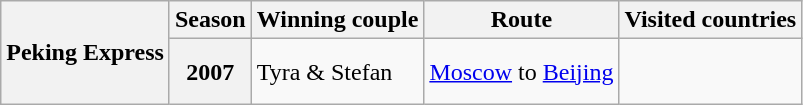<table class="wikitable">
<tr>
<th rowspan="8">Peking Express</th>
<th>Season</th>
<th>Winning couple</th>
<th>Route</th>
<th>Visited countries</th>
</tr>
<tr>
<th>2007</th>
<td>Tyra & Stefan</td>
<td><a href='#'>Moscow</a> to <a href='#'>Beijing</a></td>
<td><br><br></td>
</tr>
</table>
